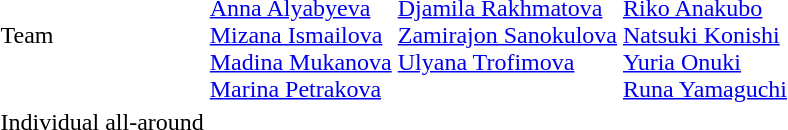<table>
<tr>
<td>Team<br></td>
<td><br><a href='#'>Anna Alyabyeva</a><br><a href='#'>Mizana Ismailova</a><br><a href='#'>Madina Mukanova</a><br><a href='#'>Marina Petrakova</a></td>
<td valign=top><br><a href='#'>Djamila Rakhmatova</a><br><a href='#'>Zamirajon Sanokulova</a><br><a href='#'>Ulyana Trofimova</a></td>
<td><br><a href='#'>Riko Anakubo</a><br><a href='#'>Natsuki Konishi</a><br><a href='#'>Yuria Onuki</a><br><a href='#'>Runa Yamaguchi</a></td>
</tr>
<tr>
<td>Individual all-around<br></td>
<td></td>
<td></td>
<td></td>
</tr>
</table>
